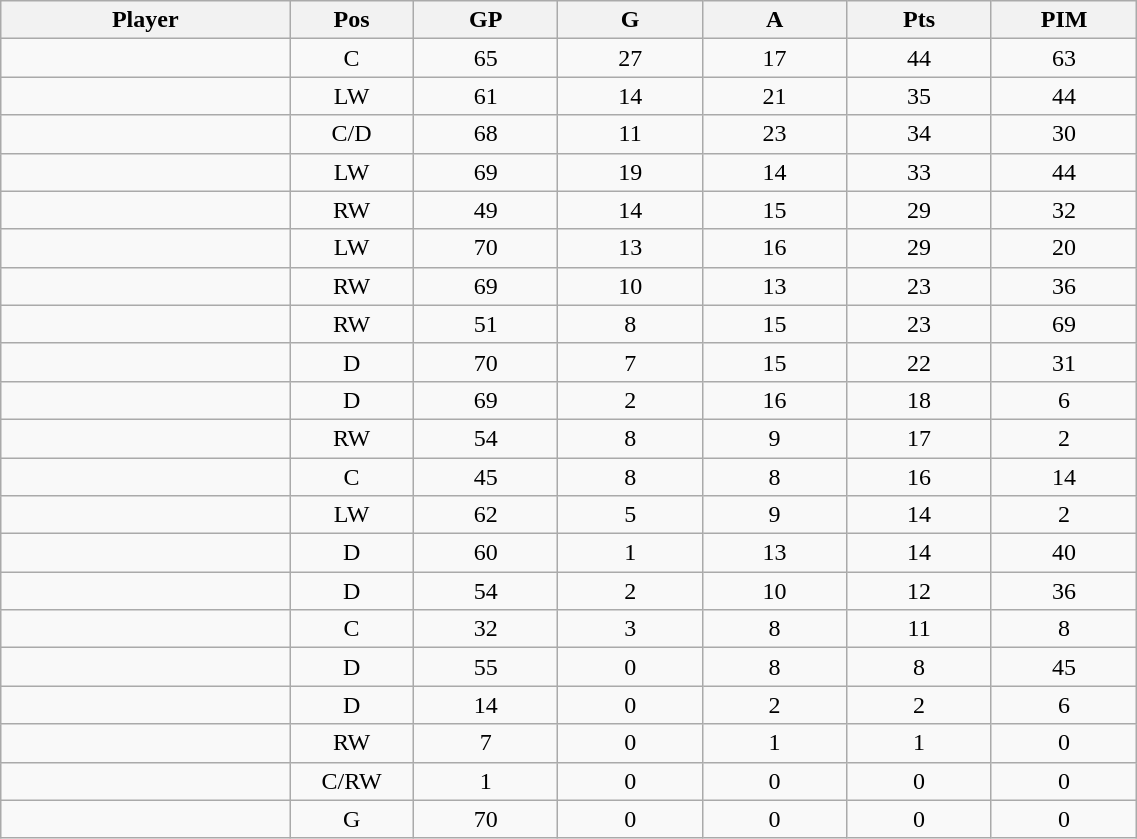<table class="wikitable sortable" width="60%">
<tr ALIGN="center">
<th bgcolor="#DDDDFF" width="10%">Player</th>
<th bgcolor="#DDDDFF" width="3%" title="Position">Pos</th>
<th bgcolor="#DDDDFF" width="5%" title="Games played">GP</th>
<th bgcolor="#DDDDFF" width="5%" title="Goals">G</th>
<th bgcolor="#DDDDFF" width="5%" title="Assists">A</th>
<th bgcolor="#DDDDFF" width="5%" title="Points">Pts</th>
<th bgcolor="#DDDDFF" width="5%" title="Penalties in Minutes">PIM</th>
</tr>
<tr align="center">
<td align="right"></td>
<td>C</td>
<td>65</td>
<td>27</td>
<td>17</td>
<td>44</td>
<td>63</td>
</tr>
<tr align="center">
<td align="right"></td>
<td>LW</td>
<td>61</td>
<td>14</td>
<td>21</td>
<td>35</td>
<td>44</td>
</tr>
<tr align="center">
<td align="right"></td>
<td>C/D</td>
<td>68</td>
<td>11</td>
<td>23</td>
<td>34</td>
<td>30</td>
</tr>
<tr align="center">
<td align="right"></td>
<td>LW</td>
<td>69</td>
<td>19</td>
<td>14</td>
<td>33</td>
<td>44</td>
</tr>
<tr align="center">
<td align="right"></td>
<td>RW</td>
<td>49</td>
<td>14</td>
<td>15</td>
<td>29</td>
<td>32</td>
</tr>
<tr align="center">
<td align="right"></td>
<td>LW</td>
<td>70</td>
<td>13</td>
<td>16</td>
<td>29</td>
<td>20</td>
</tr>
<tr align="center">
<td align="right"></td>
<td>RW</td>
<td>69</td>
<td>10</td>
<td>13</td>
<td>23</td>
<td>36</td>
</tr>
<tr align="center">
<td align="right"></td>
<td>RW</td>
<td>51</td>
<td>8</td>
<td>15</td>
<td>23</td>
<td>69</td>
</tr>
<tr align="center">
<td align="right"></td>
<td>D</td>
<td>70</td>
<td>7</td>
<td>15</td>
<td>22</td>
<td>31</td>
</tr>
<tr align="center">
<td align="right"></td>
<td>D</td>
<td>69</td>
<td>2</td>
<td>16</td>
<td>18</td>
<td>6</td>
</tr>
<tr align="center">
<td align="right"></td>
<td>RW</td>
<td>54</td>
<td>8</td>
<td>9</td>
<td>17</td>
<td>2</td>
</tr>
<tr align="center">
<td align="right"></td>
<td>C</td>
<td>45</td>
<td>8</td>
<td>8</td>
<td>16</td>
<td>14</td>
</tr>
<tr align="center">
<td align="right"></td>
<td>LW</td>
<td>62</td>
<td>5</td>
<td>9</td>
<td>14</td>
<td>2</td>
</tr>
<tr align="center">
<td align="right"></td>
<td>D</td>
<td>60</td>
<td>1</td>
<td>13</td>
<td>14</td>
<td>40</td>
</tr>
<tr align="center">
<td align="right"></td>
<td>D</td>
<td>54</td>
<td>2</td>
<td>10</td>
<td>12</td>
<td>36</td>
</tr>
<tr align="center">
<td align="right"></td>
<td>C</td>
<td>32</td>
<td>3</td>
<td>8</td>
<td>11</td>
<td>8</td>
</tr>
<tr align="center">
<td align="right"></td>
<td>D</td>
<td>55</td>
<td>0</td>
<td>8</td>
<td>8</td>
<td>45</td>
</tr>
<tr align="center">
<td align="right"></td>
<td>D</td>
<td>14</td>
<td>0</td>
<td>2</td>
<td>2</td>
<td>6</td>
</tr>
<tr align="center">
<td align="right"></td>
<td>RW</td>
<td>7</td>
<td>0</td>
<td>1</td>
<td>1</td>
<td>0</td>
</tr>
<tr align="center">
<td align="right"></td>
<td>C/RW</td>
<td>1</td>
<td>0</td>
<td>0</td>
<td>0</td>
<td>0</td>
</tr>
<tr align="center">
<td align="right"></td>
<td>G</td>
<td>70</td>
<td>0</td>
<td>0</td>
<td>0</td>
<td>0</td>
</tr>
</table>
